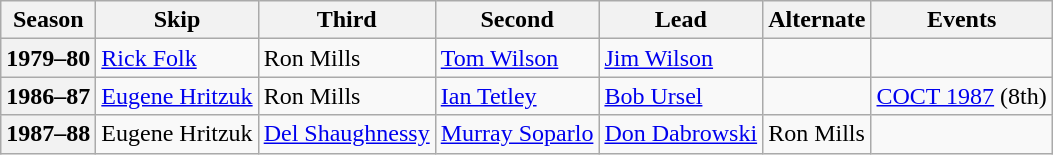<table class="wikitable">
<tr>
<th scope="col">Season</th>
<th scope="col">Skip</th>
<th scope="col">Third</th>
<th scope="col">Second</th>
<th scope="col">Lead</th>
<th scope="col">Alternate</th>
<th scope="col">Events</th>
</tr>
<tr>
<th scope="row">1979–80</th>
<td><a href='#'>Rick Folk</a></td>
<td>Ron Mills</td>
<td><a href='#'>Tom Wilson</a></td>
<td><a href='#'>Jim Wilson</a></td>
<td></td>
<td> <br> </td>
</tr>
<tr>
<th scope="row">1986–87</th>
<td><a href='#'>Eugene Hritzuk</a></td>
<td>Ron Mills</td>
<td><a href='#'>Ian Tetley</a></td>
<td><a href='#'>Bob Ursel</a></td>
<td></td>
<td><a href='#'>COCT 1987</a>  (8th)</td>
</tr>
<tr>
<th scope="row">1987–88</th>
<td>Eugene Hritzuk</td>
<td><a href='#'>Del Shaughnessy</a></td>
<td><a href='#'>Murray Soparlo</a></td>
<td><a href='#'>Don Dabrowski</a></td>
<td>Ron Mills</td>
<td> </td>
</tr>
</table>
